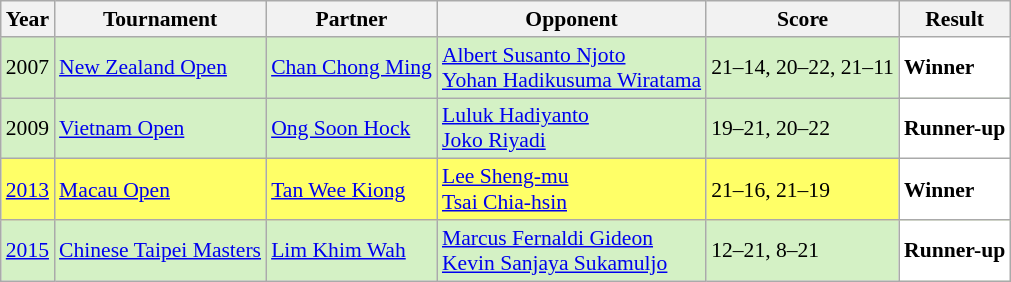<table class="sortable wikitable" style="font-size: 90%;">
<tr>
<th>Year</th>
<th>Tournament</th>
<th>Partner</th>
<th>Opponent</th>
<th>Score</th>
<th>Result</th>
</tr>
<tr style="background:#D4F1C5">
<td align="center">2007</td>
<td align="left"><a href='#'>New Zealand Open</a></td>
<td align="left"> <a href='#'>Chan Chong Ming</a></td>
<td align="left"> <a href='#'>Albert Susanto Njoto</a><br> <a href='#'>Yohan Hadikusuma Wiratama</a></td>
<td align="left">21–14, 20–22, 21–11</td>
<td style="text-align:left; background:white"> <strong>Winner</strong></td>
</tr>
<tr style="background:#D4F1C5">
<td align="center">2009</td>
<td align="left"><a href='#'>Vietnam Open</a></td>
<td align="left"> <a href='#'>Ong Soon Hock</a></td>
<td align="left"> <a href='#'>Luluk Hadiyanto</a><br> <a href='#'>Joko Riyadi</a></td>
<td align="left">19–21, 20–22</td>
<td style="text-align:left; background:white"> <strong>Runner-up</strong></td>
</tr>
<tr style="background:#FFFF67">
<td align="center"><a href='#'>2013</a></td>
<td align="left"><a href='#'>Macau Open</a></td>
<td align="left"> <a href='#'>Tan Wee Kiong</a></td>
<td align="left"> <a href='#'>Lee Sheng-mu</a><br> <a href='#'>Tsai Chia-hsin</a></td>
<td align="left">21–16, 21–19</td>
<td style="text-align:left; background:white"> <strong>Winner</strong></td>
</tr>
<tr style="background:#D4F1C5">
<td align="center"><a href='#'>2015</a></td>
<td align="left"><a href='#'>Chinese Taipei Masters</a></td>
<td align="left"> <a href='#'>Lim Khim Wah</a></td>
<td align="left"> <a href='#'>Marcus Fernaldi Gideon</a><br> <a href='#'>Kevin Sanjaya Sukamuljo</a></td>
<td align="left">12–21, 8–21</td>
<td style="text-align:left; background:white"> <strong>Runner-up</strong></td>
</tr>
</table>
